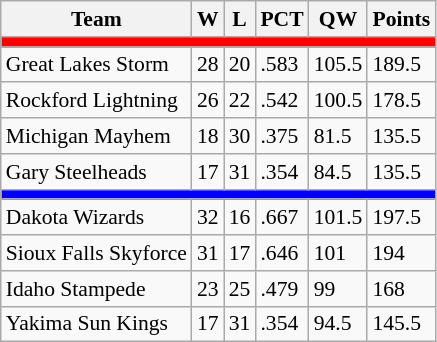<table class="wikitable" style="font-size:90%">
<tr>
<th>Team</th>
<th>W</th>
<th>L</th>
<th>PCT</th>
<th>QW</th>
<th>Points</th>
</tr>
<tr>
<th style="background:red" colspan="6"></th>
</tr>
<tr>
<td>Great Lakes Storm</td>
<td>28</td>
<td>20</td>
<td>.583</td>
<td>105.5</td>
<td>189.5</td>
</tr>
<tr>
<td>Rockford Lightning</td>
<td>26</td>
<td>22</td>
<td>.542</td>
<td>100.5</td>
<td>178.5</td>
</tr>
<tr>
<td>Michigan Mayhem</td>
<td>18</td>
<td>30</td>
<td>.375</td>
<td>81.5</td>
<td>135.5</td>
</tr>
<tr>
<td>Gary Steelheads</td>
<td>17</td>
<td>31</td>
<td>.354</td>
<td>84.5</td>
<td>135.5</td>
</tr>
<tr>
<th style="background:blue" colspan="6"></th>
</tr>
<tr>
<td>Dakota Wizards</td>
<td>32</td>
<td>16</td>
<td>.667</td>
<td>101.5</td>
<td>197.5</td>
</tr>
<tr>
<td>Sioux Falls Skyforce</td>
<td>31</td>
<td>17</td>
<td>.646</td>
<td>101</td>
<td>194</td>
</tr>
<tr>
<td>Idaho Stampede</td>
<td>23</td>
<td>25</td>
<td>.479</td>
<td>99</td>
<td>168</td>
</tr>
<tr>
<td>Yakima Sun Kings</td>
<td>17</td>
<td>31</td>
<td>.354</td>
<td>94.5</td>
<td>145.5</td>
</tr>
</table>
